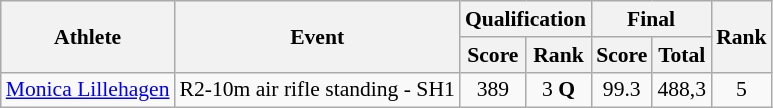<table class="wikitable" style="font-size:90%">
<tr>
<th rowspan="2">Athlete</th>
<th rowspan="2">Event</th>
<th colspan="2">Qualification</th>
<th colspan="2">Final</th>
<th rowspan="2">Rank</th>
</tr>
<tr>
<th>Score</th>
<th>Rank</th>
<th>Score</th>
<th>Total</th>
</tr>
<tr>
<td rowspan="3"><a href='#'>Monica Lillehagen</a></td>
<td>R2-10m air rifle standing - SH1</td>
<td align=center>389</td>
<td align="center">3 <strong>Q</strong></td>
<td align="center">99.3</td>
<td align="center">488,3</td>
<td align="center">5</td>
</tr>
</table>
